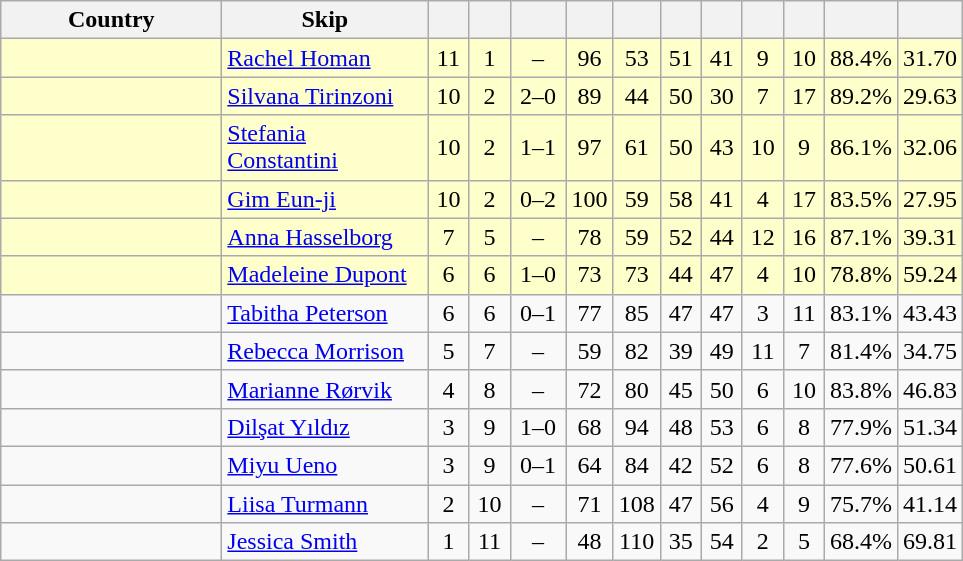<table class=wikitable  style="text-align:center;">
<tr>
<th width=140>Country</th>
<th width=130>Skip</th>
<th width=20></th>
<th width=20></th>
<th width=30></th>
<th width=20></th>
<th width=20></th>
<th width=20></th>
<th width=20></th>
<th width=20></th>
<th width=20></th>
<th width=20></th>
<th width=20></th>
</tr>
<tr bgcolor=#ffffcc>
<td style="text-align:left;"></td>
<td style="text-align:left;"><a href='#'>Rachel Homan</a></td>
<td>11</td>
<td>1</td>
<td>–</td>
<td>96</td>
<td>53</td>
<td>51</td>
<td>41</td>
<td>9</td>
<td>10</td>
<td>88.4%</td>
<td>31.70</td>
</tr>
<tr bgcolor=#ffffcc>
<td style="text-align:left;"></td>
<td style="text-align:left;"><a href='#'>Silvana Tirinzoni</a></td>
<td>10</td>
<td>2</td>
<td>2–0</td>
<td>89</td>
<td>44</td>
<td>50</td>
<td>30</td>
<td>7</td>
<td>17</td>
<td>89.2%</td>
<td>29.63</td>
</tr>
<tr bgcolor=#ffffcc>
<td style="text-align:left;"></td>
<td style="text-align:left;"><a href='#'>Stefania Constantini</a></td>
<td>10</td>
<td>2</td>
<td>1–1</td>
<td>97</td>
<td>61</td>
<td>50</td>
<td>43</td>
<td>10</td>
<td>9</td>
<td>86.1%</td>
<td>32.06</td>
</tr>
<tr bgcolor=#ffffcc>
<td style="text-align:left;"></td>
<td style="text-align:left;"><a href='#'>Gim Eun-ji</a></td>
<td>10</td>
<td>2</td>
<td>0–2</td>
<td>100</td>
<td>59</td>
<td>58</td>
<td>41</td>
<td>4</td>
<td>17</td>
<td>83.5%</td>
<td>27.95</td>
</tr>
<tr bgcolor=#ffffcc>
<td style="text-align:left;"></td>
<td style="text-align:left;"><a href='#'>Anna Hasselborg</a></td>
<td>7</td>
<td>5</td>
<td>–</td>
<td>78</td>
<td>59</td>
<td>52</td>
<td>44</td>
<td>12</td>
<td>16</td>
<td>87.1%</td>
<td>39.31</td>
</tr>
<tr bgcolor=#ffffcc>
<td style="text-align:left;"></td>
<td style="text-align:left;"><a href='#'>Madeleine Dupont</a></td>
<td>6</td>
<td>6</td>
<td>1–0</td>
<td>73</td>
<td>73</td>
<td>44</td>
<td>47</td>
<td>4</td>
<td>10</td>
<td>78.8%</td>
<td>59.24</td>
</tr>
<tr>
<td style="text-align:left;"></td>
<td style="text-align:left;"><a href='#'>Tabitha Peterson</a></td>
<td>6</td>
<td>6</td>
<td>0–1</td>
<td>77</td>
<td>85</td>
<td>47</td>
<td>47</td>
<td>3</td>
<td>11</td>
<td>83.1%</td>
<td>43.43</td>
</tr>
<tr>
<td style="text-align:left;"></td>
<td style="text-align:left;"><a href='#'>Rebecca Morrison</a></td>
<td>5</td>
<td>7</td>
<td>–</td>
<td>59</td>
<td>82</td>
<td>39</td>
<td>49</td>
<td>11</td>
<td>7</td>
<td>81.4%</td>
<td>34.75</td>
</tr>
<tr>
<td style="text-align:left;"></td>
<td style="text-align:left;"><a href='#'>Marianne Rørvik</a></td>
<td>4</td>
<td>8</td>
<td>–</td>
<td>72</td>
<td>80</td>
<td>45</td>
<td>50</td>
<td>6</td>
<td>10</td>
<td>83.8%</td>
<td>46.83</td>
</tr>
<tr>
<td style="text-align:left;"></td>
<td style="text-align:left;"><a href='#'>Dilşat Yıldız</a></td>
<td>3</td>
<td>9</td>
<td>1–0</td>
<td>68</td>
<td>94</td>
<td>48</td>
<td>53</td>
<td>6</td>
<td>8</td>
<td>77.9%</td>
<td>51.34</td>
</tr>
<tr>
<td style="text-align:left;"></td>
<td style="text-align:left;"><a href='#'>Miyu Ueno</a></td>
<td>3</td>
<td>9</td>
<td>0–1</td>
<td>64</td>
<td>84</td>
<td>42</td>
<td>52</td>
<td>6</td>
<td>8</td>
<td>77.6%</td>
<td>50.61</td>
</tr>
<tr>
<td style="text-align:left;"></td>
<td style="text-align:left;"><a href='#'>Liisa Turmann</a></td>
<td>2</td>
<td>10</td>
<td>–</td>
<td>71</td>
<td>108</td>
<td>47</td>
<td>56</td>
<td>4</td>
<td>9</td>
<td>75.7%</td>
<td>41.14</td>
</tr>
<tr>
<td style="text-align:left;"></td>
<td style="text-align:left;"><a href='#'>Jessica Smith</a></td>
<td>1</td>
<td>11</td>
<td>–</td>
<td>48</td>
<td>110</td>
<td>35</td>
<td>54</td>
<td>2</td>
<td>5</td>
<td>68.4%</td>
<td>69.81</td>
</tr>
</table>
